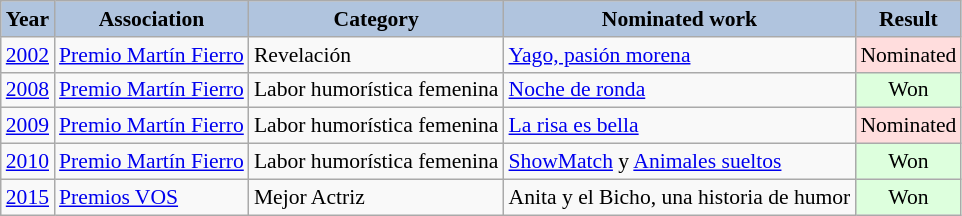<table class="wikitable" style="font-size: 90%;">
<tr>
<th style="background:#B0C4DE;">Year</th>
<th style="background:#B0C4DE;">Association</th>
<th style="background:#B0C4DE;">Category</th>
<th style="background:#B0C4DE;">Nominated work</th>
<th style="background:#B0C4DE;">Result</th>
</tr>
<tr>
<td><a href='#'>2002</a></td>
<td><a href='#'>Premio Martín Fierro</a></td>
<td>Revelación</td>
<td><a href='#'>Yago, pasión morena</a></td>
<td align="center" style="background: #ffdddd">Nominated</td>
</tr>
<tr>
<td><a href='#'>2008</a></td>
<td><a href='#'>Premio Martín Fierro</a></td>
<td>Labor humorística femenina</td>
<td><a href='#'>Noche de ronda</a></td>
<td align="center" style="background: #ddffdd">Won</td>
</tr>
<tr>
<td><a href='#'>2009</a></td>
<td><a href='#'>Premio Martín Fierro</a></td>
<td>Labor humorística femenina</td>
<td><a href='#'>La risa es bella</a></td>
<td align="center" style="background: #ffdddd">Nominated</td>
</tr>
<tr>
<td><a href='#'>2010</a></td>
<td><a href='#'>Premio Martín Fierro</a></td>
<td>Labor humorística femenina</td>
<td><a href='#'>ShowMatch</a> y <a href='#'>Animales sueltos</a></td>
<td align="center" style="background: #ddffdd">Won</td>
</tr>
<tr>
<td><a href='#'>2015</a></td>
<td><a href='#'>Premios VOS</a></td>
<td>Mejor Actriz</td>
<td>Anita y el Bicho, una historia de humor</td>
<td align="center" style="background: #ddffdd">Won</td>
</tr>
</table>
